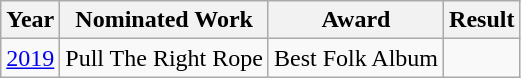<table class="wikitable">
<tr>
<th>Year</th>
<th>Nominated Work</th>
<th>Award</th>
<th>Result</th>
</tr>
<tr>
<td rowspan="2"><a href='#'>2019</a></td>
<td>Pull The Right Rope</td>
<td>Best Folk Album</td>
<td></td>
</tr>
</table>
